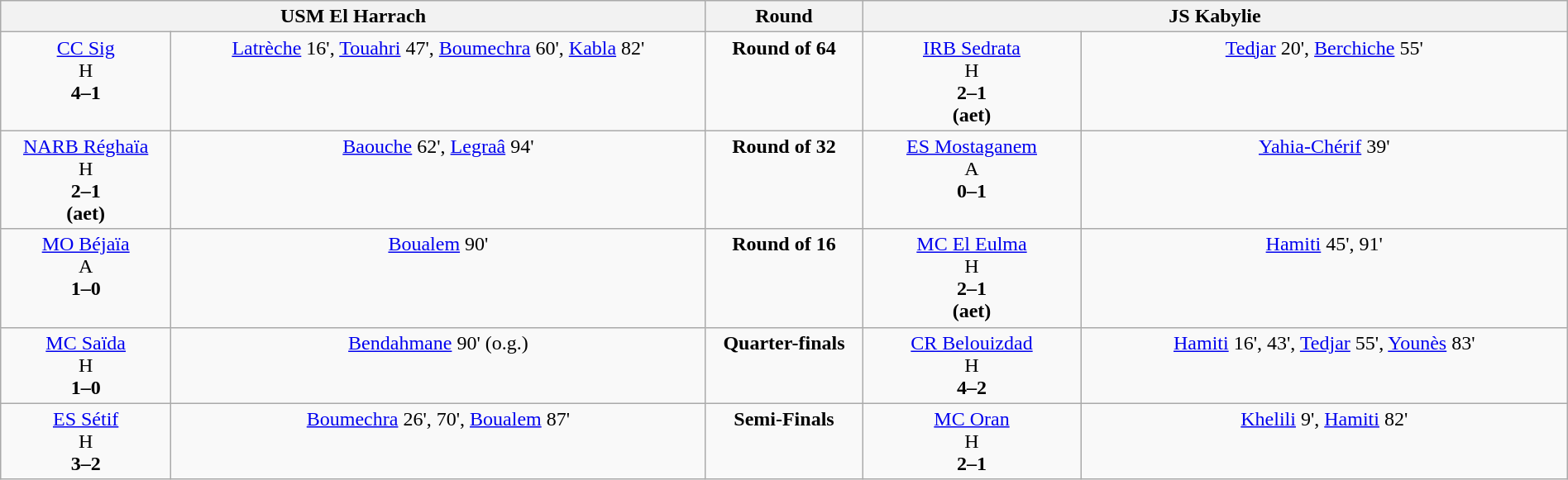<table width=100% border=0 class=wikitable style="text-align:center">
<tr valign=top>
<th colspan=2 width=45%>USM El Harrach</th>
<th width=10%>Round</th>
<th colspan=2 width=45%>JS Kabylie</th>
</tr>
<tr valign=top>
<td><a href='#'>CC Sig</a><br>H<br><strong>4–1</strong></td>
<td><a href='#'>Latrèche</a> 16', <a href='#'>Touahri</a> 47', <a href='#'>Boumechra</a> 60', <a href='#'>Kabla</a> 82'</td>
<td><strong>Round of 64</strong></td>
<td><a href='#'>IRB Sedrata</a><br>H<br><strong>2–1<br>(aet)</strong></td>
<td><a href='#'>Tedjar</a> 20', <a href='#'>Berchiche</a> 55'</td>
</tr>
<tr valign=top>
<td><a href='#'>NARB Réghaïa</a><br>H<br><strong>2–1<br>(aet)</strong></td>
<td><a href='#'>Baouche</a> 62', <a href='#'>Legraâ</a> 94'</td>
<td><strong>Round of 32</strong></td>
<td><a href='#'>ES Mostaganem</a><br>A<br><strong>0–1</strong></td>
<td><a href='#'>Yahia-Chérif</a> 39'</td>
</tr>
<tr valign=top>
<td><a href='#'>MO Béjaïa</a><br>A<br><strong>1–0</strong><br></td>
<td><a href='#'>Boualem</a> 90'</td>
<td><strong>Round of 16</strong></td>
<td><a href='#'>MC El Eulma</a><br>H<br><strong>2–1<br>(aet)</strong></td>
<td><a href='#'>Hamiti</a> 45', 91'</td>
</tr>
<tr valign=top>
<td><a href='#'>MC Saïda</a><br>H<br><strong>1–0</strong></td>
<td><a href='#'>Bendahmane</a> 90' (o.g.)</td>
<td><strong>Quarter-finals</strong></td>
<td><a href='#'>CR Belouizdad</a><br>H<br><strong>4–2</strong></td>
<td><a href='#'>Hamiti</a> 16', 43', <a href='#'>Tedjar</a> 55', <a href='#'>Younès</a> 83'</td>
</tr>
<tr valign=top>
<td><a href='#'>ES Sétif</a><br>H<br><strong>3–2</strong></td>
<td><a href='#'>Boumechra</a> 26', 70', <a href='#'>Boualem</a> 87'</td>
<td><strong>Semi-Finals</strong></td>
<td><a href='#'>MC Oran</a><br>H<br><strong>2–1</strong><br></td>
<td><a href='#'>Khelili</a> 9', <a href='#'>Hamiti</a> 82'</td>
</tr>
</table>
